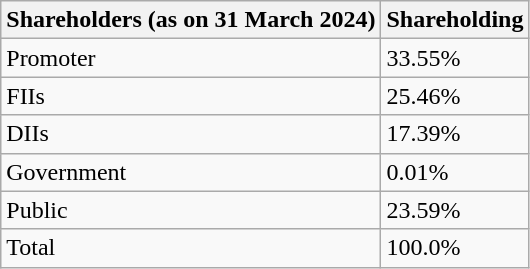<table class="wikitable">
<tr>
<th>Shareholders (as on 31 March 2024)</th>
<th>Shareholding</th>
</tr>
<tr>
<td>Promoter</td>
<td>33.55%</td>
</tr>
<tr>
<td>FIIs</td>
<td>25.46%</td>
</tr>
<tr>
<td>DIIs</td>
<td>17.39%</td>
</tr>
<tr>
<td>Government</td>
<td>0.01%</td>
</tr>
<tr>
<td>Public</td>
<td>23.59%</td>
</tr>
<tr>
<td>Total</td>
<td>100.0%</td>
</tr>
</table>
